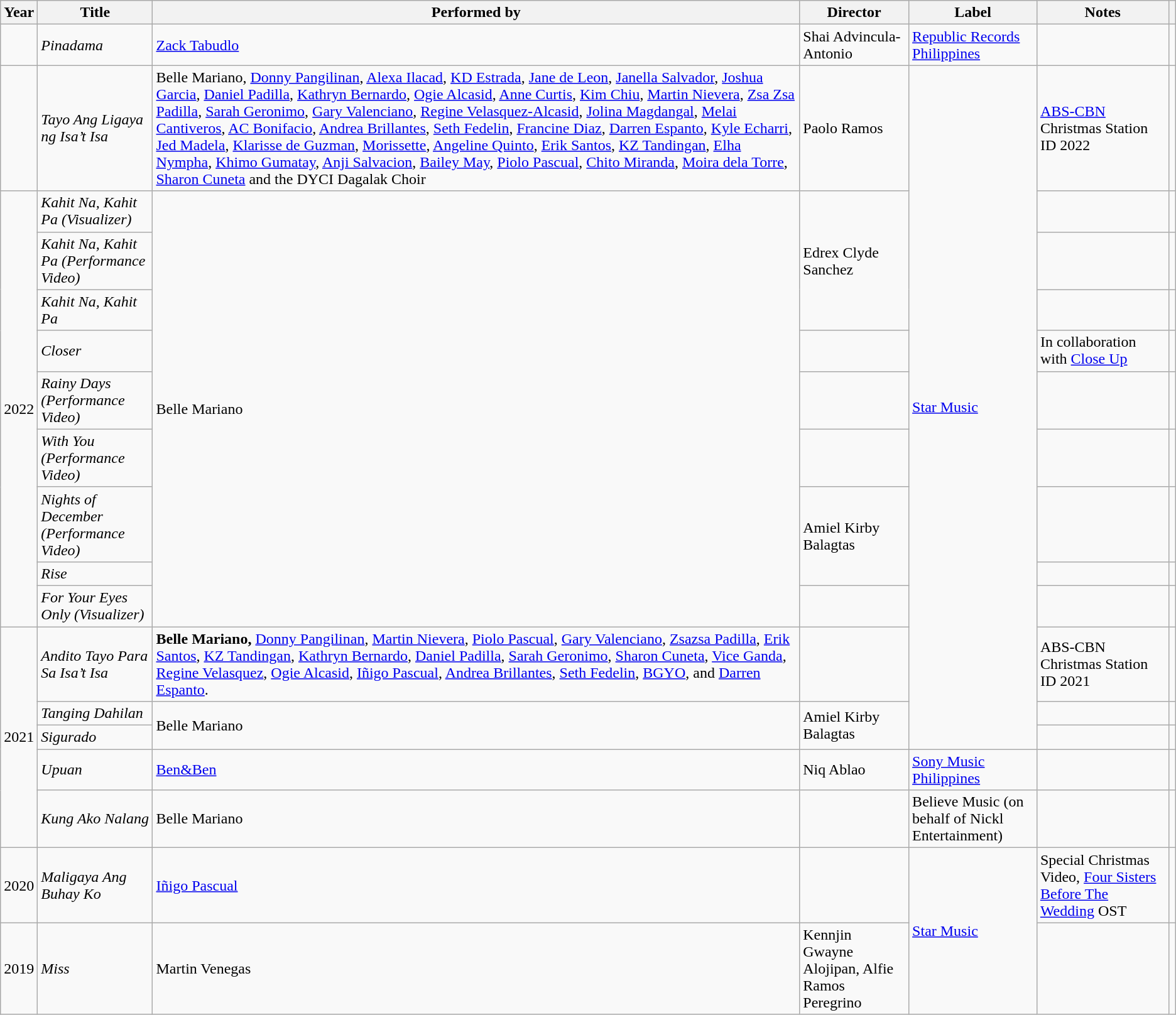<table class="wikitable">
<tr>
<th>Year</th>
<th>Title</th>
<th>Performed by</th>
<th>Director</th>
<th>Label</th>
<th>Notes</th>
<th></th>
</tr>
<tr>
<td></td>
<td><em>Pinadama</em></td>
<td><a href='#'>Zack Tabudlo</a></td>
<td>Shai Advincula-Antonio</td>
<td><a href='#'>Republic Records Philippines</a></td>
<td></td>
<td></td>
</tr>
<tr>
<td></td>
<td><em>Tayo Ang Ligaya ng Isa’t Isa</em></td>
<td>Belle Mariano, <a href='#'>Donny Pangilinan</a>, <a href='#'>Alexa Ilacad</a>, <a href='#'>KD Estrada</a>, <a href='#'>Jane de Leon</a>, <a href='#'>Janella Salvador</a>, <a href='#'>Joshua Garcia</a>, <a href='#'>Daniel Padilla</a>, <a href='#'>Kathryn Bernardo</a>, <a href='#'>Ogie Alcasid</a>, <a href='#'>Anne Curtis</a>, <a href='#'>Kim Chiu</a>, <a href='#'>Martin Nievera</a>, <a href='#'>Zsa Zsa Padilla</a>, <a href='#'>Sarah Geronimo</a>, <a href='#'>Gary Valenciano</a>, <a href='#'>Regine Velasquez-Alcasid</a>, <a href='#'>Jolina Magdangal</a>, <a href='#'>Melai Cantiveros</a>, <a href='#'>AC Bonifacio</a>, <a href='#'>Andrea Brillantes</a>, <a href='#'>Seth Fedelin</a>, <a href='#'>Francine Diaz</a>, <a href='#'>Darren Espanto</a>, <a href='#'>Kyle Echarri</a>, <a href='#'>Jed Madela</a>, <a href='#'>Klarisse de Guzman</a>, <a href='#'>Morissette</a>, <a href='#'>Angeline Quinto</a>, <a href='#'>Erik Santos</a>, <a href='#'>KZ Tandingan</a>, <a href='#'>Elha Nympha</a>, <a href='#'>Khimo Gumatay</a>, <a href='#'>Anji Salvacion</a>, <a href='#'>Bailey May</a>, <a href='#'>Piolo Pascual</a>, <a href='#'>Chito Miranda</a>, <a href='#'>Moira dela Torre</a>, <a href='#'>Sharon Cuneta</a> and the DYCI Dagalak Choir</td>
<td>Paolo Ramos</td>
<td rowspan="13"><a href='#'>Star Music</a></td>
<td><a href='#'>ABS-CBN</a> Christmas Station ID 2022</td>
<td></td>
</tr>
<tr>
<td rowspan="9">2022</td>
<td><em>Kahit Na, Kahit Pa (Visualizer)</em></td>
<td rowspan="9">Belle Mariano</td>
<td rowspan="3">Edrex Clyde Sanchez</td>
<td></td>
<td></td>
</tr>
<tr>
<td><em>Kahit Na, Kahit Pa (Performance Video)</em></td>
<td></td>
<td></td>
</tr>
<tr>
<td><em>Kahit Na, Kahit Pa</em></td>
<td></td>
<td></td>
</tr>
<tr>
<td><em>Closer</em></td>
<td></td>
<td>In collaboration with <a href='#'>Close Up</a></td>
<td></td>
</tr>
<tr>
<td><em>Rainy Days (Performance Video)</em></td>
<td></td>
<td></td>
<td></td>
</tr>
<tr>
<td><em>With You (Performance Video)</em></td>
<td></td>
<td></td>
<td></td>
</tr>
<tr>
<td><em>Nights of December (Performance Video)</em></td>
<td rowspan="2">Amiel Kirby Balagtas</td>
<td></td>
<td></td>
</tr>
<tr>
<td><em>Rise</em></td>
<td></td>
<td></td>
</tr>
<tr>
<td><em>For Your Eyes Only (Visualizer)</em></td>
<td></td>
<td></td>
<td></td>
</tr>
<tr>
<td rowspan="5">2021</td>
<td><em>Andito Tayo Para Sa Isa’t Isa</em></td>
<td><strong>Belle Mariano,</strong> <a href='#'>Donny Pangilinan</a>, <a href='#'>Martin Nievera</a>, <a href='#'>Piolo Pascual</a>, <a href='#'>Gary Valenciano</a>, <a href='#'>Zsazsa Padilla</a>, <a href='#'>Erik Santos</a>, <a href='#'>KZ Tandingan</a>, <a href='#'>Kathryn Bernardo</a>, <a href='#'>Daniel Padilla</a>, <a href='#'>Sarah Geronimo</a>, <a href='#'>Sharon Cuneta</a>, <a href='#'>Vice Ganda</a>, <a href='#'>Regine Velasquez</a>, <a href='#'>Ogie Alcasid</a>, <a href='#'>Iñigo Pascual</a>, <a href='#'>Andrea Brillantes</a>, <a href='#'>Seth Fedelin</a>, <a href='#'>BGYO</a>, and <a href='#'>Darren Espanto</a>.</td>
<td></td>
<td>ABS-CBN Christmas Station ID 2021</td>
<td></td>
</tr>
<tr>
<td><em>Tanging Dahilan</em></td>
<td rowspan="2">Belle Mariano</td>
<td rowspan="2">Amiel Kirby Balagtas</td>
<td></td>
<td></td>
</tr>
<tr>
<td><em>Sigurado</em></td>
<td></td>
<td></td>
</tr>
<tr>
<td><em>Upuan</em></td>
<td><a href='#'>Ben&Ben</a></td>
<td>Niq Ablao</td>
<td><a href='#'>Sony Music Philippines</a></td>
<td></td>
<td></td>
</tr>
<tr>
<td><em>Kung Ako Nalang</em></td>
<td>Belle Mariano</td>
<td></td>
<td>Believe Music (on behalf of Nickl Entertainment)</td>
<td></td>
<td></td>
</tr>
<tr>
<td>2020</td>
<td><em>Maligaya Ang Buhay Ko</em></td>
<td><a href='#'>Iñigo Pascual</a></td>
<td></td>
<td rowspan="2"><a href='#'>Star Music</a></td>
<td>Special Christmas Video, <a href='#'>Four Sisters Before The Wedding</a> OST</td>
<td></td>
</tr>
<tr>
<td>2019</td>
<td><em>Miss</em></td>
<td>Martin Venegas</td>
<td>Kennjin Gwayne Alojipan, Alfie Ramos Peregrino</td>
<td></td>
<td></td>
</tr>
</table>
